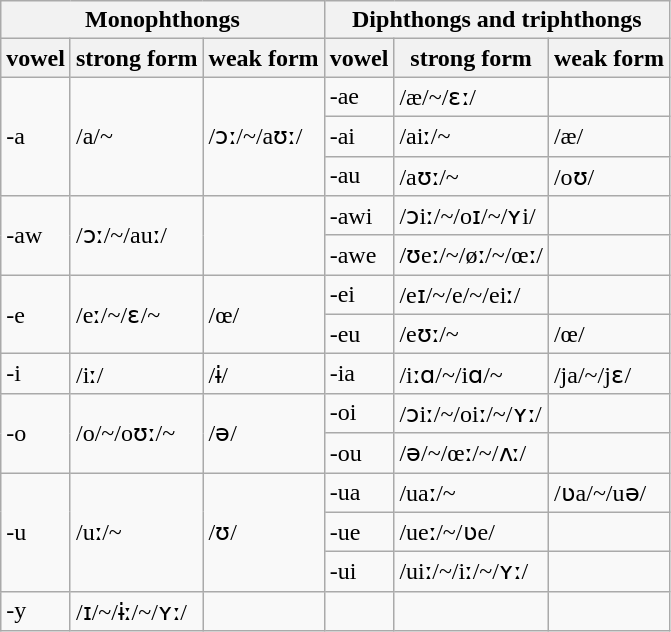<table class="wikitable">
<tr>
<th colspan="3">Monophthongs</th>
<th colspan="3">Diphthongs and triphthongs</th>
</tr>
<tr>
<th>vowel</th>
<th>strong form</th>
<th>weak form</th>
<th>vowel</th>
<th>strong form</th>
<th>weak form</th>
</tr>
<tr>
<td rowspan="3">-a</td>
<td rowspan="3">/a/~</td>
<td rowspan="3">/ɔː/~/aʊː/</td>
<td>-ae</td>
<td>/æ/~/ɛː/</td>
<td></td>
</tr>
<tr>
<td>-ai</td>
<td>/aiː/~</td>
<td>/æ/</td>
</tr>
<tr>
<td>-au</td>
<td>/aʊː/~</td>
<td>/oʊ/</td>
</tr>
<tr>
<td rowspan="2">-aw</td>
<td rowspan="2">/ɔː/~/auː/</td>
<td rowspan="2"></td>
<td>-awi</td>
<td>/ɔiː/~/oɪ/~/ʏi/</td>
<td></td>
</tr>
<tr>
<td>-awe</td>
<td>/ʊeː/~/øː/~/œː/</td>
<td></td>
</tr>
<tr>
<td rowspan="2">-e</td>
<td rowspan="2">/eː/~/ɛ/~</td>
<td rowspan="2">/œ/</td>
<td>-ei</td>
<td>/eɪ/~/e/~/eiː/</td>
<td></td>
</tr>
<tr>
<td>-eu</td>
<td>/eʊː/~</td>
<td>/œ/</td>
</tr>
<tr>
<td>-i</td>
<td>/iː/</td>
<td>/ɨ/</td>
<td>-ia</td>
<td>/iːɑ/~/iɑ/~</td>
<td>/ja/~/jɛ/</td>
</tr>
<tr>
<td rowspan="2">-o</td>
<td rowspan="2">/o/~/oʊː/~</td>
<td rowspan="2">/ə/</td>
<td>-oi</td>
<td>/ɔiː/~/oiː/~/ʏː/</td>
<td></td>
</tr>
<tr>
<td>-ou</td>
<td>/ə/~/œː/~/ʌː/</td>
<td></td>
</tr>
<tr>
<td rowspan="3">-u</td>
<td rowspan="3">/uː/~</td>
<td rowspan="3">/ʊ/</td>
<td>-ua</td>
<td>/uaː/~</td>
<td>/ʋa/~/uə/</td>
</tr>
<tr>
<td>-ue</td>
<td>/ueː/~/ʋe/</td>
<td></td>
</tr>
<tr>
<td>-ui</td>
<td>/uiː/~/iː/~/ʏː/</td>
<td></td>
</tr>
<tr>
<td>-y</td>
<td>/ɪ/~/ɨː/~/ʏː/</td>
<td></td>
<td></td>
<td></td>
<td></td>
</tr>
</table>
